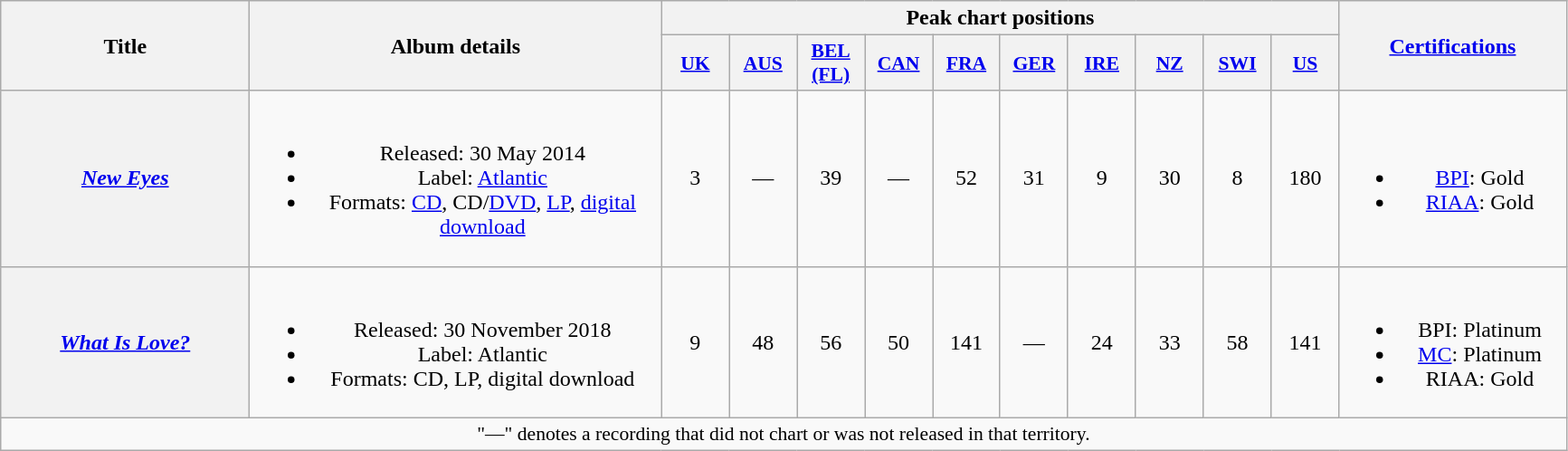<table class="wikitable plainrowheaders" style="text-align:center;">
<tr>
<th scope="col" rowspan="2" style="width:11em;">Title</th>
<th scope="col" rowspan="2" style="width:18.5em;">Album details</th>
<th scope="col" colspan="10">Peak chart positions</th>
<th scope="col" rowspan="2" style="width:10em;"><a href='#'>Certifications</a></th>
</tr>
<tr>
<th scope="col" style="width:3em;font-size:90%;"><a href='#'>UK</a><br></th>
<th scope="col" style="width:3em;font-size:90%;"><a href='#'>AUS</a><br></th>
<th scope="col" style="width:3em;font-size:90%;"><a href='#'>BEL (FL)</a><br></th>
<th scope="col" style="width:3em;font-size:90%;"><a href='#'>CAN</a><br></th>
<th scope="col" style="width:3em;font-size:90%;"><a href='#'>FRA</a><br></th>
<th scope="col" style="width:3em;font-size:90%;"><a href='#'>GER</a><br></th>
<th scope="col" style="width:3em;font-size:90%;"><a href='#'>IRE</a><br></th>
<th scope="col" style="width:3em;font-size:90%;"><a href='#'>NZ</a><br></th>
<th scope="col" style="width:3em;font-size:90%;"><a href='#'>SWI</a><br></th>
<th scope="col" style="width:3em;font-size:90%;"><a href='#'>US</a><br></th>
</tr>
<tr>
<th scope="row"><em><a href='#'>New Eyes</a></em></th>
<td><br><ul><li>Released: 30 May 2014</li><li>Label: <a href='#'>Atlantic</a></li><li>Formats: <a href='#'>CD</a>, CD/<a href='#'>DVD</a>, <a href='#'>LP</a>, <a href='#'>digital download</a></li></ul></td>
<td>3</td>
<td>—</td>
<td>39</td>
<td>—</td>
<td>52</td>
<td>31</td>
<td>9</td>
<td>30</td>
<td>8</td>
<td>180</td>
<td><br><ul><li><a href='#'>BPI</a>: Gold</li><li><a href='#'>RIAA</a>: Gold</li></ul></td>
</tr>
<tr>
<th scope="row"><em><a href='#'>What Is Love?</a></em></th>
<td><br><ul><li>Released: 30 November 2018</li><li>Label: Atlantic</li><li>Formats: CD, LP, digital download</li></ul></td>
<td>9</td>
<td>48</td>
<td>56</td>
<td>50</td>
<td>141</td>
<td>—</td>
<td>24</td>
<td>33</td>
<td>58</td>
<td>141</td>
<td><br><ul><li>BPI: Platinum</li><li><a href='#'>MC</a>: Platinum</li><li>RIAA: Gold</li></ul></td>
</tr>
<tr>
<td colspan="14" style="font-size:90%">"—" denotes a recording that did not chart or was not released in that territory.</td>
</tr>
</table>
